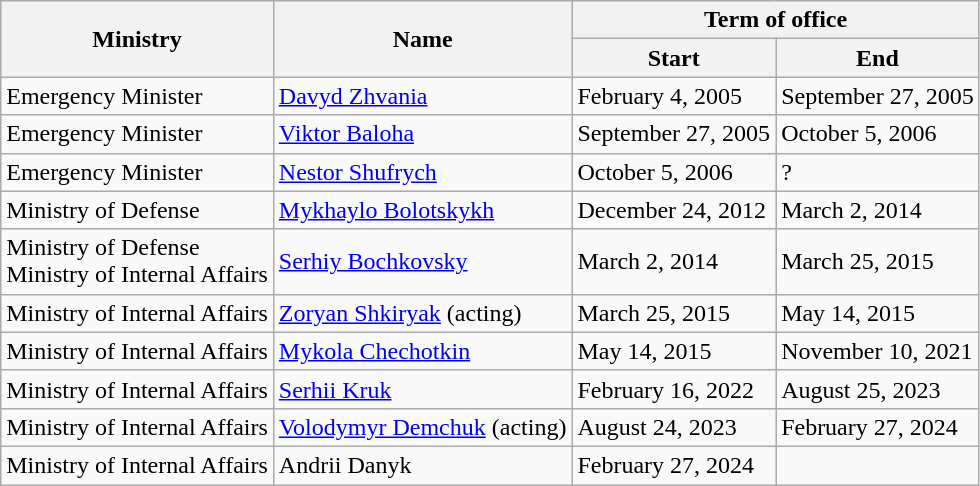<table class="wikitable">
<tr>
<th rowspan="2">Ministry</th>
<th rowspan="2">Name</th>
<th colspan="2">Term of office</th>
</tr>
<tr>
<th>Start</th>
<th>End</th>
</tr>
<tr>
<td>Emergency Minister</td>
<td><a href='#'>Davyd Zhvania</a></td>
<td>February 4, 2005</td>
<td>September 27, 2005</td>
</tr>
<tr>
<td>Emergency Minister</td>
<td><a href='#'>Viktor Baloha</a></td>
<td>September 27, 2005</td>
<td>October 5, 2006</td>
</tr>
<tr>
<td>Emergency Minister</td>
<td><a href='#'>Nestor Shufrych</a></td>
<td>October 5, 2006</td>
<td>?</td>
</tr>
<tr>
<td>Ministry of Defense</td>
<td><a href='#'>Mykhaylo Bolotskykh</a></td>
<td>December 24, 2012</td>
<td>March 2, 2014</td>
</tr>
<tr>
<td>Ministry of Defense<br>Ministry of Internal Affairs</td>
<td><a href='#'>Serhiy Bochkovsky</a></td>
<td>March 2, 2014</td>
<td>March 25, 2015</td>
</tr>
<tr>
<td>Ministry of Internal Affairs</td>
<td><a href='#'>Zoryan Shkiryak</a> (acting)</td>
<td>March 25, 2015</td>
<td>May 14, 2015</td>
</tr>
<tr>
<td>Ministry of Internal Affairs</td>
<td><a href='#'>Mykola Chechotkin</a></td>
<td>May 14, 2015</td>
<td>November 10, 2021</td>
</tr>
<tr>
<td>Ministry of Internal Affairs</td>
<td><a href='#'>Serhii Kruk</a></td>
<td>February 16, 2022</td>
<td>August 25, 2023</td>
</tr>
<tr>
<td>Ministry of Internal Affairs</td>
<td><a href='#'>Volodymyr Demchuk</a> (acting)</td>
<td>August 24, 2023</td>
<td>February 27, 2024</td>
</tr>
<tr>
<td>Ministry of Internal Affairs</td>
<td>Andrii Danyk</td>
<td>February 27, 2024</td>
</tr>
</table>
